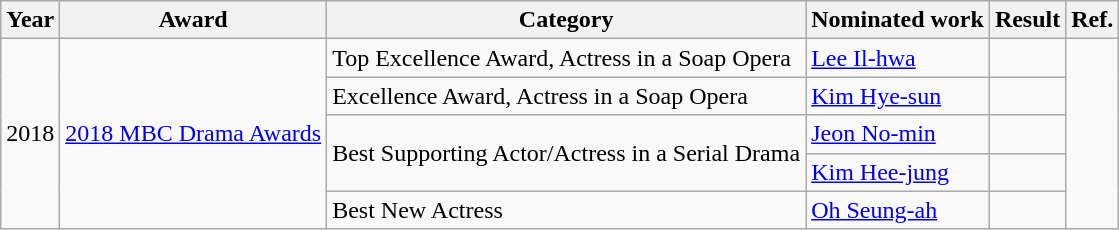<table class="wikitable">
<tr>
<th>Year</th>
<th>Award</th>
<th>Category</th>
<th>Nominated work</th>
<th>Result</th>
<th>Ref.</th>
</tr>
<tr>
<td rowspan=5>2018</td>
<td rowspan=5><a href='#'>2018 MBC Drama Awards</a></td>
<td>Top Excellence Award, Actress in a Soap Opera</td>
<td><a href='#'>Lee Il-hwa</a></td>
<td></td>
<td rowspan=5></td>
</tr>
<tr>
<td>Excellence Award, Actress in a Soap Opera</td>
<td><a href='#'>Kim Hye-sun</a></td>
<td></td>
</tr>
<tr>
<td rowspan=2>Best Supporting Actor/Actress in a Serial Drama</td>
<td><a href='#'>Jeon No-min</a></td>
<td></td>
</tr>
<tr>
<td><a href='#'>Kim Hee-jung</a></td>
<td></td>
</tr>
<tr>
<td>Best New Actress</td>
<td><a href='#'>Oh Seung-ah</a></td>
<td></td>
</tr>
</table>
